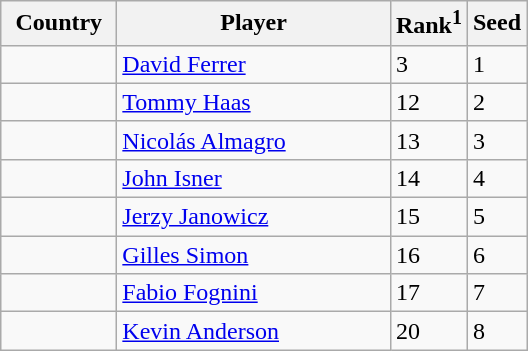<table class="sortable wikitable">
<tr>
<th width="70">Country</th>
<th width="175">Player</th>
<th>Rank<sup>1</sup></th>
<th>Seed</th>
</tr>
<tr>
<td></td>
<td><a href='#'>David Ferrer</a></td>
<td>3</td>
<td>1</td>
</tr>
<tr>
<td></td>
<td><a href='#'>Tommy Haas</a></td>
<td>12</td>
<td>2</td>
</tr>
<tr>
<td></td>
<td><a href='#'>Nicolás Almagro</a></td>
<td>13</td>
<td>3</td>
</tr>
<tr>
<td></td>
<td><a href='#'>John Isner</a></td>
<td>14</td>
<td>4</td>
</tr>
<tr>
<td></td>
<td><a href='#'>Jerzy Janowicz</a></td>
<td>15</td>
<td>5</td>
</tr>
<tr>
<td></td>
<td><a href='#'>Gilles Simon</a></td>
<td>16</td>
<td>6</td>
</tr>
<tr>
<td></td>
<td><a href='#'>Fabio Fognini</a></td>
<td>17</td>
<td>7</td>
</tr>
<tr>
<td></td>
<td><a href='#'>Kevin Anderson</a></td>
<td>20</td>
<td>8</td>
</tr>
</table>
